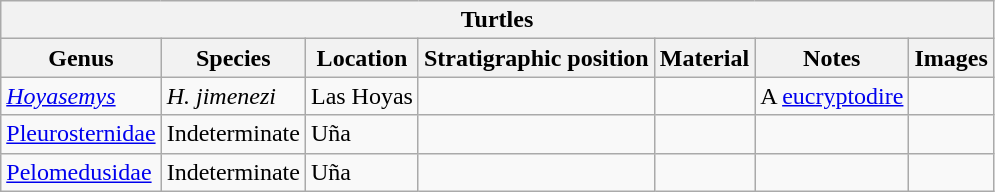<table class="wikitable" align="center">
<tr>
<th colspan="7" align="center">Turtles</th>
</tr>
<tr>
<th>Genus</th>
<th>Species</th>
<th>Location</th>
<th>Stratigraphic position</th>
<th>Material</th>
<th>Notes</th>
<th>Images</th>
</tr>
<tr>
<td><em><a href='#'>Hoyasemys</a></em></td>
<td><em>H. jimenezi</em></td>
<td>Las Hoyas</td>
<td></td>
<td></td>
<td align=center>A <a href='#'>eucryptodire</a></td>
<td></td>
</tr>
<tr>
<td><a href='#'>Pleurosternidae</a></td>
<td>Indeterminate</td>
<td>Uña</td>
<td></td>
<td></td>
<td></td>
<td></td>
</tr>
<tr>
<td><a href='#'>Pelomedusidae</a></td>
<td>Indeterminate</td>
<td>Uña</td>
<td></td>
<td></td>
<td></td>
<td></td>
</tr>
</table>
